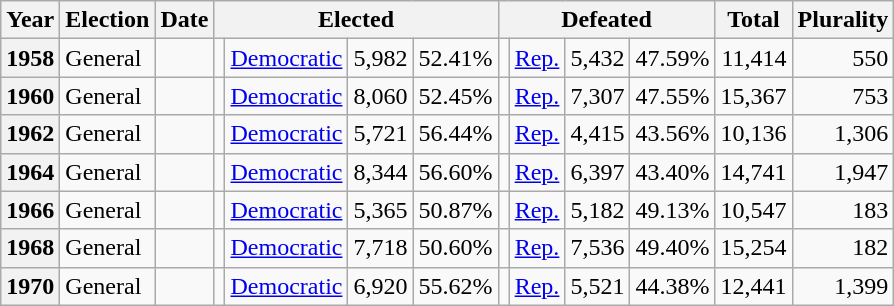<table class=wikitable>
<tr>
<th>Year</th>
<th>Election</th>
<th>Date</th>
<th ! colspan="4">Elected</th>
<th ! colspan="4">Defeated</th>
<th>Total</th>
<th>Plurality</th>
</tr>
<tr>
<th valign="top">1958</th>
<td valign="top">General</td>
<td valign="top"></td>
<td valign="top"></td>
<td valign="top" ><a href='#'>Democratic</a></td>
<td valign="top" align="right">5,982</td>
<td valign="top" align="right">52.41%</td>
<td valign="top"></td>
<td><a href='#'>Rep.</a></td>
<td valign="top" align="right">5,432</td>
<td valign="top" align="right">47.59%</td>
<td valign="top" align="right">11,414</td>
<td valign="top" align="right">550</td>
</tr>
<tr>
<th valign="top">1960</th>
<td valign="top">General</td>
<td valign="top"></td>
<td valign="top"></td>
<td valign="top" ><a href='#'>Democratic</a></td>
<td valign="top" align="right">8,060</td>
<td valign="top" align="right">52.45%</td>
<td valign="top"></td>
<td><a href='#'>Rep.</a></td>
<td valign="top" align="right">7,307</td>
<td valign="top" align="right">47.55%</td>
<td valign="top" align="right">15,367</td>
<td valign="top" align="right">753</td>
</tr>
<tr>
<th valign="top">1962</th>
<td valign="top">General</td>
<td valign="top"></td>
<td valign="top"></td>
<td valign="top" ><a href='#'>Democratic</a></td>
<td valign="top" align="right">5,721</td>
<td valign="top" align="right">56.44%</td>
<td valign="top"></td>
<td><a href='#'>Rep.</a></td>
<td valign="top" align="right">4,415</td>
<td valign="top" align="right">43.56%</td>
<td valign="top" align="right">10,136</td>
<td valign="top" align="right">1,306</td>
</tr>
<tr>
<th valign="top">1964</th>
<td valign="top">General</td>
<td valign="top"></td>
<td valign="top"></td>
<td valign="top" ><a href='#'>Democratic</a></td>
<td valign="top" align="right">8,344</td>
<td valign="top" align="right">56.60%</td>
<td valign="top"></td>
<td><a href='#'>Rep.</a></td>
<td valign="top" align="right">6,397</td>
<td valign="top" align="right">43.40%</td>
<td valign="top" align="right">14,741</td>
<td valign="top" align="right">1,947</td>
</tr>
<tr>
<th valign="top">1966</th>
<td valign="top">General</td>
<td valign="top"></td>
<td valign="top"></td>
<td valign="top" ><a href='#'>Democratic</a></td>
<td valign="top" align="right">5,365</td>
<td valign="top" align="right">50.87%</td>
<td valign="top"></td>
<td><a href='#'>Rep.</a></td>
<td valign="top" align="right">5,182</td>
<td valign="top" align="right">49.13%</td>
<td valign="top" align="right">10,547</td>
<td valign="top" align="right">183</td>
</tr>
<tr>
<th valign="top">1968</th>
<td valign="top">General</td>
<td valign="top"></td>
<td valign="top"></td>
<td valign="top" ><a href='#'>Democratic</a></td>
<td valign="top" align="right">7,718</td>
<td valign="top" align="right">50.60%</td>
<td valign="top"></td>
<td><a href='#'>Rep.</a></td>
<td valign="top" align="right">7,536</td>
<td valign="top" align="right">49.40%</td>
<td valign="top" align="right">15,254</td>
<td valign="top" align="right">182</td>
</tr>
<tr>
<th valign="top">1970</th>
<td valign="top">General</td>
<td valign="top"></td>
<td valign="top"></td>
<td valign="top" ><a href='#'>Democratic</a></td>
<td valign="top" align="right">6,920</td>
<td valign="top" align="right">55.62%</td>
<td valign="top"></td>
<td><a href='#'>Rep.</a></td>
<td valign="top" align="right">5,521</td>
<td valign="top" align="right">44.38%</td>
<td valign="top" align="right">12,441</td>
<td valign="top" align="right">1,399</td>
</tr>
</table>
